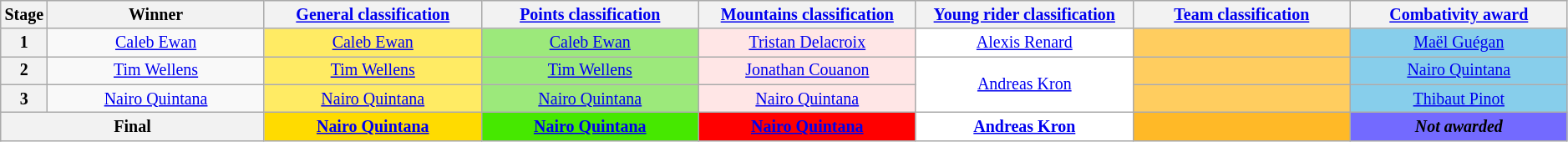<table class="wikitable" width="99%" style="text-align: center; font-size:smaller;">
<tr style="background:#efefef;">
<th style="width:1%;">Stage</th>
<th style="width:14%;">Winner</th>
<th style="width:14%;"><a href='#'>General classification</a><br></th>
<th style="width:14%;"><a href='#'>Points classification</a><br></th>
<th style="width:14%;"><a href='#'>Mountains classification</a><br></th>
<th style="width:14%;"><a href='#'>Young rider classification</a><br></th>
<th style="width:14%;"><a href='#'>Team classification</a></th>
<th style="width:14%;"><a href='#'>Combativity award</a></th>
</tr>
<tr>
<th>1</th>
<td><a href='#'>Caleb Ewan</a></td>
<td style="background:#FFEB64;"><a href='#'>Caleb Ewan</a></td>
<td style="background:#9CE97B;"><a href='#'>Caleb Ewan</a></td>
<td style="background:#FFE6E6;"><a href='#'>Tristan Delacroix</a></td>
<td style="background:white;"><a href='#'>Alexis Renard</a></td>
<td style="background:#FFCD5F;"></td>
<td style="background:skyblue;"><a href='#'>Maël Guégan</a></td>
</tr>
<tr>
<th>2</th>
<td><a href='#'>Tim Wellens</a></td>
<td style="background:#FFEB64;"><a href='#'>Tim Wellens</a></td>
<td style="background:#9CE97B;"><a href='#'>Tim Wellens</a></td>
<td style="background:#FFE6E6;"><a href='#'>Jonathan Couanon</a></td>
<td style="background:white;" rowspan="2"><a href='#'>Andreas Kron</a></td>
<td style="background:#FFCD5F;"></td>
<td style="background:skyblue;"><a href='#'>Nairo Quintana</a></td>
</tr>
<tr>
<th>3</th>
<td><a href='#'>Nairo Quintana</a></td>
<td style="background:#FFEB64;"><a href='#'>Nairo Quintana</a></td>
<td style="background:#9CE97B;"><a href='#'>Nairo Quintana</a></td>
<td style="background:#FFE6E6;"><a href='#'>Nairo Quintana</a></td>
<td style="background:#FFCD5F;"></td>
<td style="background:skyblue;"><a href='#'>Thibaut Pinot</a></td>
</tr>
<tr>
<th colspan="2">Final</th>
<th style="background:#FFDB00;"><a href='#'>Nairo Quintana</a></th>
<th style="background:#46E800;"><a href='#'>Nairo Quintana</a></th>
<th style="background:#f00;"><a href='#'>Nairo Quintana</a></th>
<th style="background:white;"><a href='#'>Andreas Kron</a></th>
<th style="background:#FFB927;"></th>
<th style="background:#736aff;"><em>Not awarded</em></th>
</tr>
</table>
